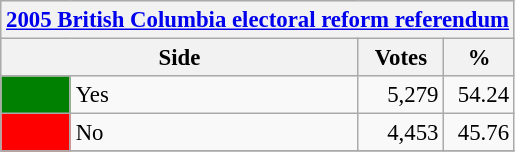<table class="wikitable" style="font-size: 95%; clear:both">
<tr style="background-color:#E9E9E9">
<th colspan=4><a href='#'>2005 British Columbia electoral reform referendum</a></th>
</tr>
<tr style="background-color:#E9E9E9">
<th colspan=2 style="width: 130px">Side</th>
<th style="width: 50px">Votes</th>
<th style="width: 40px">%</th>
</tr>
<tr>
<td bgcolor="green"></td>
<td>Yes</td>
<td align="right">5,279</td>
<td align="right">54.24</td>
</tr>
<tr>
<td bgcolor="red"></td>
<td>No</td>
<td align="right">4,453</td>
<td align="right">45.76</td>
</tr>
<tr>
</tr>
</table>
